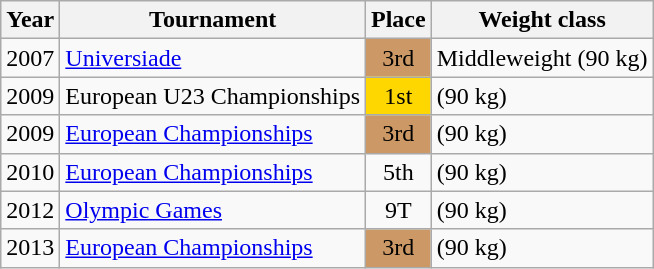<table class=wikitable>
<tr>
<th>Year</th>
<th>Tournament</th>
<th>Place</th>
<th>Weight class</th>
</tr>
<tr>
<td>2007</td>
<td><a href='#'>Universiade</a></td>
<td bgcolor="cc9966" align="center">3rd</td>
<td>Middleweight (90 kg)</td>
</tr>
<tr>
<td>2009</td>
<td>European U23 Championships</td>
<td bgcolor="gold" align="center">1st</td>
<td>(90 kg)</td>
</tr>
<tr>
<td>2009</td>
<td><a href='#'>European Championships</a></td>
<td bgcolor="cc9966" align="center">3rd</td>
<td>(90 kg)</td>
</tr>
<tr>
<td>2010</td>
<td><a href='#'>European Championships</a></td>
<td align="center">5th</td>
<td>(90 kg)</td>
</tr>
<tr>
<td>2012</td>
<td><a href='#'>Olympic Games</a></td>
<td align="center">9T</td>
<td>(90 kg)</td>
</tr>
<tr>
<td>2013</td>
<td><a href='#'>European Championships</a></td>
<td bgcolor="cc9966" align="center">3rd</td>
<td>(90 kg)</td>
</tr>
</table>
